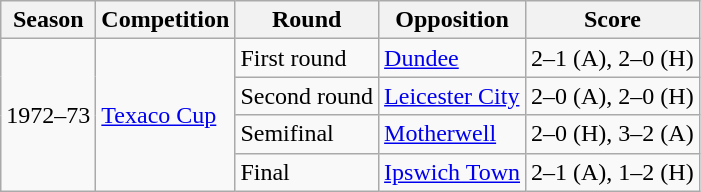<table class="wikitable">
<tr>
<th>Season</th>
<th>Competition</th>
<th>Round</th>
<th>Opposition</th>
<th>Score</th>
</tr>
<tr>
<td rowspan="4">1972–73</td>
<td rowspan="4"><a href='#'>Texaco Cup</a></td>
<td>First round</td>
<td> <a href='#'>Dundee</a></td>
<td>2–1 (A), 2–0 (H)</td>
</tr>
<tr>
<td>Second round</td>
<td> <a href='#'>Leicester City</a></td>
<td>2–0 (A), 2–0 (H)</td>
</tr>
<tr>
<td>Semifinal</td>
<td> <a href='#'>Motherwell</a></td>
<td>2–0 (H), 3–2 (A)</td>
</tr>
<tr>
<td>Final</td>
<td> <a href='#'>Ipswich Town</a></td>
<td>2–1 (A), 1–2 (H)</td>
</tr>
</table>
